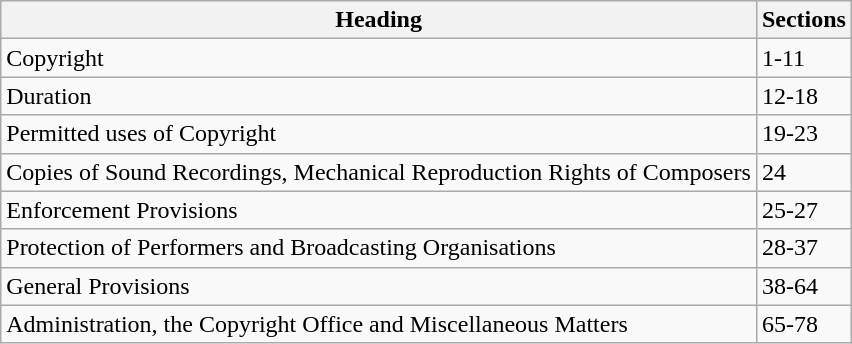<table class="wikitable">
<tr>
<th>Heading</th>
<th>Sections</th>
</tr>
<tr>
<td>Copyright</td>
<td>1-11</td>
</tr>
<tr>
<td>Duration</td>
<td>12-18</td>
</tr>
<tr>
<td>Permitted uses of Copyright</td>
<td>19-23</td>
</tr>
<tr>
<td>Copies of Sound Recordings, Mechanical Reproduction Rights of Composers</td>
<td>24</td>
</tr>
<tr>
<td>Enforcement Provisions</td>
<td>25-27</td>
</tr>
<tr>
<td>Protection of Performers and Broadcasting Organisations</td>
<td>28-37</td>
</tr>
<tr>
<td>General Provisions</td>
<td>38-64</td>
</tr>
<tr>
<td>Administration, the Copyright Office and Miscellaneous Matters</td>
<td>65-78</td>
</tr>
</table>
